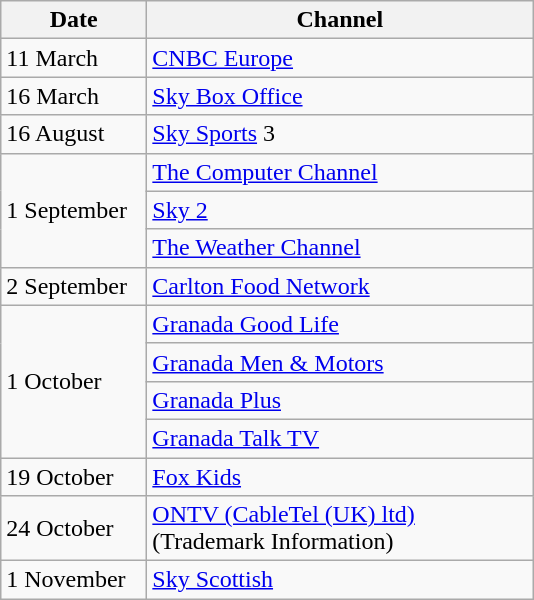<table class="wikitable">
<tr>
<th width=90>Date</th>
<th width=250>Channel</th>
</tr>
<tr>
<td>11 March</td>
<td><a href='#'>CNBC Europe</a></td>
</tr>
<tr>
<td>16 March</td>
<td><a href='#'>Sky Box Office</a></td>
</tr>
<tr>
<td>16 August</td>
<td><a href='#'>Sky Sports</a> 3</td>
</tr>
<tr>
<td rowspan="3">1 September</td>
<td><a href='#'>The Computer Channel</a></td>
</tr>
<tr>
<td><a href='#'>Sky 2</a></td>
</tr>
<tr>
<td><a href='#'>The Weather Channel</a></td>
</tr>
<tr>
<td>2 September</td>
<td><a href='#'>Carlton Food Network</a></td>
</tr>
<tr>
<td rowspan="4">1 October</td>
<td><a href='#'>Granada Good Life</a></td>
</tr>
<tr>
<td><a href='#'>Granada Men & Motors</a></td>
</tr>
<tr>
<td><a href='#'>Granada Plus</a></td>
</tr>
<tr>
<td><a href='#'>Granada Talk TV</a></td>
</tr>
<tr>
<td>19 October</td>
<td><a href='#'>Fox Kids</a></td>
</tr>
<tr>
<td>24 October</td>
<td><a href='#'>ONTV (CableTel (UK) ltd)</a> (Trademark Information)</td>
</tr>
<tr>
<td>1 November</td>
<td><a href='#'>Sky Scottish</a></td>
</tr>
</table>
